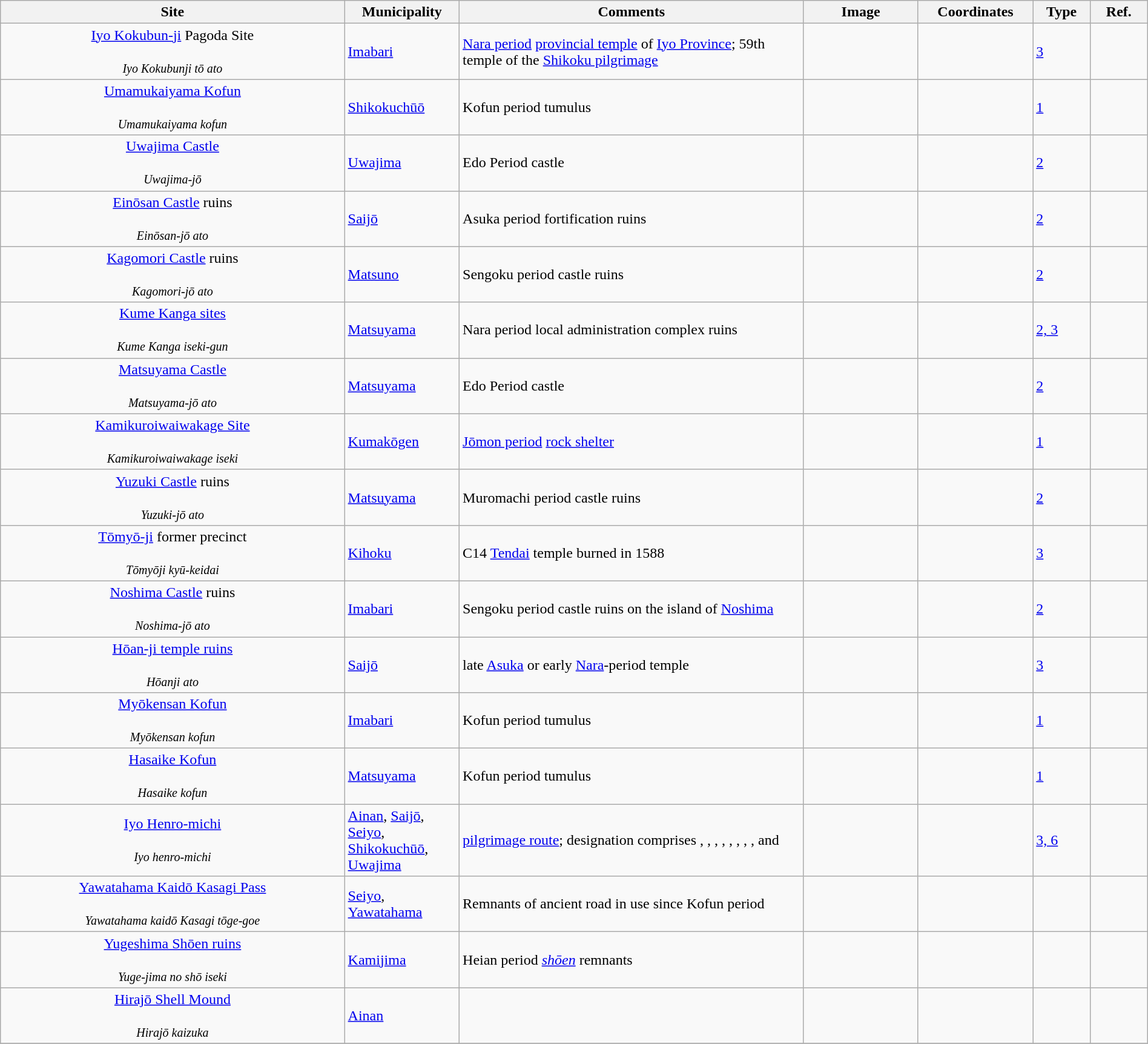<table class="wikitable sortable"  style="width:100%;">
<tr>
<th width="30%" align="left">Site</th>
<th width="10%" align="left">Municipality</th>
<th width="30%" align="left" class="unsortable">Comments</th>
<th width="10%" align="left"  class="unsortable">Image</th>
<th width="10%" align="left" class="unsortable">Coordinates</th>
<th width="5%" align="left">Type</th>
<th width="5%" align="left"  class="unsortable">Ref.</th>
</tr>
<tr>
<td align="center"><a href='#'>Iyo Kokubun-ji</a> Pagoda Site<br><br><small><em>Iyo Kokubunji tō ato</em></small></td>
<td><a href='#'>Imabari</a></td>
<td><a href='#'>Nara period</a> <a href='#'>provincial temple</a> of <a href='#'>Iyo Province</a>; 59th temple of the <a href='#'>Shikoku pilgrimage</a></td>
<td></td>
<td></td>
<td><a href='#'>3</a></td>
<td></td>
</tr>
<tr>
<td align="center"><a href='#'>Umamukaiyama Kofun</a><br><br><small><em>Umamukaiyama kofun</em></small></td>
<td><a href='#'>Shikokuchūō</a></td>
<td>Kofun period tumulus</td>
<td></td>
<td></td>
<td><a href='#'>1</a></td>
<td></td>
</tr>
<tr>
<td align="center"><a href='#'>Uwajima Castle</a><br><br><small><em>Uwajima-jō</em></small></td>
<td><a href='#'>Uwajima</a></td>
<td>Edo Period castle</td>
<td></td>
<td></td>
<td><a href='#'>2</a></td>
<td></td>
</tr>
<tr>
<td align="center"><a href='#'>Einōsan Castle</a> ruins<br><br><small><em>Einōsan-jō ato</em></small></td>
<td><a href='#'>Saijō</a></td>
<td>Asuka period fortification ruins</td>
<td></td>
<td></td>
<td><a href='#'>2</a></td>
<td></td>
</tr>
<tr>
<td align="center"><a href='#'>Kagomori Castle</a> ruins<br><br><small><em>Kagomori-jō ato</em></small></td>
<td><a href='#'>Matsuno</a></td>
<td>Sengoku period castle ruins</td>
<td></td>
<td></td>
<td><a href='#'>2</a></td>
<td></td>
</tr>
<tr>
<td align="center"><a href='#'>Kume Kanga sites</a><br><br><small><em>Kume Kanga iseki-gun</em></small></td>
<td><a href='#'>Matsuyama</a></td>
<td>Nara period local administration complex ruins</td>
<td></td>
<td></td>
<td><a href='#'>2, 3</a></td>
<td></td>
</tr>
<tr>
<td align="center"><a href='#'>Matsuyama Castle</a><br><br><small><em>Matsuyama-jō ato</em></small></td>
<td><a href='#'>Matsuyama</a></td>
<td>Edo Period castle</td>
<td></td>
<td></td>
<td><a href='#'>2</a></td>
<td></td>
</tr>
<tr>
<td align="center"><a href='#'>Kamikuroiwaiwakage Site</a><br><br><small><em>Kamikuroiwaiwakage iseki</em></small></td>
<td><a href='#'>Kumakōgen</a></td>
<td><a href='#'>Jōmon period</a> <a href='#'>rock shelter</a></td>
<td></td>
<td></td>
<td><a href='#'>1</a></td>
<td></td>
</tr>
<tr>
<td align="center"><a href='#'>Yuzuki Castle</a> ruins<br><br><small><em>Yuzuki-jō ato</em></small></td>
<td><a href='#'>Matsuyama</a></td>
<td>Muromachi period castle ruins</td>
<td></td>
<td></td>
<td><a href='#'>2</a></td>
<td></td>
</tr>
<tr>
<td align="center"><a href='#'>Tōmyō-ji</a> former precinct<br><br><small><em>Tōmyōji kyū-keidai</em></small></td>
<td><a href='#'>Kihoku</a></td>
<td>C14 <a href='#'>Tendai</a> temple burned in 1588</td>
<td></td>
<td></td>
<td><a href='#'>3</a></td>
<td></td>
</tr>
<tr>
<td align="center"><a href='#'>Noshima Castle</a> ruins<br><br><small><em>Noshima-jō ato</em></small></td>
<td><a href='#'>Imabari</a></td>
<td>Sengoku period castle ruins on the island of <a href='#'>Noshima</a></td>
<td></td>
<td></td>
<td><a href='#'>2</a></td>
<td></td>
</tr>
<tr>
<td align="center"><a href='#'>Hōan-ji temple ruins</a><br><br><small><em>Hōanji ato</em></small></td>
<td><a href='#'>Saijō</a></td>
<td>late <a href='#'>Asuka</a> or early <a href='#'>Nara</a>-period temple</td>
<td></td>
<td></td>
<td><a href='#'>3</a></td>
<td></td>
</tr>
<tr>
<td align="center"><a href='#'>Myōkensan Kofun</a><br><br><small><em>Myōkensan kofun</em></small></td>
<td><a href='#'>Imabari</a></td>
<td>Kofun period tumulus</td>
<td></td>
<td></td>
<td><a href='#'>1</a></td>
<td></td>
</tr>
<tr>
<td align="center"><a href='#'>Hasaike Kofun</a><br><br><small><em>Hasaike kofun</em></small></td>
<td><a href='#'>Matsuyama</a></td>
<td>Kofun period tumulus</td>
<td></td>
<td></td>
<td><a href='#'>1</a></td>
<td></td>
</tr>
<tr>
<td align="center"><a href='#'>Iyo Henro-michi</a><br><br><small><em>Iyo henro-michi</em></small></td>
<td><a href='#'>Ainan</a>, <a href='#'>Saijō</a>, <a href='#'>Seiyo</a>, <a href='#'>Shikokuchūō</a>, <a href='#'>Uwajima</a></td>
<td><a href='#'>pilgrimage route</a>; designation comprises , , , , , , , , and </td>
<td></td>
<td></td>
<td><a href='#'>3, 6</a></td>
<td></td>
</tr>
<tr>
<td align="center"><a href='#'>Yawatahama Kaidō Kasagi Pass</a><br><br><small><em>Yawatahama kaidō Kasagi tōge-goe</em></small></td>
<td><a href='#'>Seiyo</a>, <a href='#'>Yawatahama</a></td>
<td>Remnants of ancient road in use since Kofun period</td>
<td></td>
<td></td>
<td></td>
<td></td>
</tr>
<tr>
<td align="center"><a href='#'>Yugeshima Shōen ruins</a><br><br><small><em>Yuge-jima no shō iseki</em></small></td>
<td><a href='#'>Kamijima</a></td>
<td>Heian period <em><a href='#'>shōen</a></em> remnants</td>
<td></td>
<td></td>
<td></td>
<td></td>
</tr>
<tr>
<td align="center"><a href='#'>Hirajō Shell Mound</a><br><br><small><em>Hirajō kaizuka</em></small></td>
<td><a href='#'>Ainan</a></td>
<td></td>
<td></td>
<td></td>
<td></td>
<td></td>
</tr>
<tr>
</tr>
</table>
